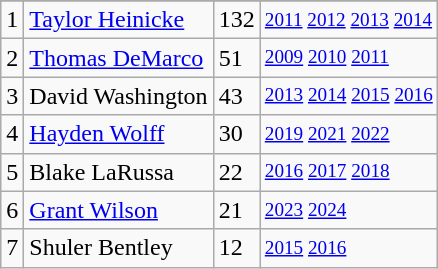<table class="wikitable">
<tr>
</tr>
<tr>
<td>1</td>
<td><a href='#'>Taylor Heinicke</a></td>
<td>132</td>
<td style="font-size:80%;"><a href='#'>2011</a> <a href='#'>2012</a> <a href='#'>2013</a> <a href='#'>2014</a></td>
</tr>
<tr>
<td>2</td>
<td><a href='#'>Thomas DeMarco</a></td>
<td>51</td>
<td style="font-size:80%;"><a href='#'>2009</a> <a href='#'>2010</a> <a href='#'>2011</a></td>
</tr>
<tr>
<td>3</td>
<td>David Washington</td>
<td>43</td>
<td style="font-size:80%;"><a href='#'>2013</a> <a href='#'>2014</a> <a href='#'>2015</a> <a href='#'>2016</a></td>
</tr>
<tr>
<td>4</td>
<td><a href='#'>Hayden Wolff</a></td>
<td>30</td>
<td style="font-size:80%;"><a href='#'>2019</a> <a href='#'>2021</a> <a href='#'>2022</a></td>
</tr>
<tr>
<td>5</td>
<td>Blake LaRussa</td>
<td>22</td>
<td style="font-size:80%;"><a href='#'>2016</a> <a href='#'>2017</a> <a href='#'>2018</a></td>
</tr>
<tr>
<td>6</td>
<td><a href='#'>Grant Wilson</a></td>
<td>21</td>
<td style="font-size:80%;"><a href='#'>2023</a> <a href='#'>2024</a></td>
</tr>
<tr>
<td>7</td>
<td>Shuler Bentley</td>
<td>12</td>
<td style="font-size:80%;"><a href='#'>2015</a> <a href='#'>2016</a></td>
</tr>
</table>
